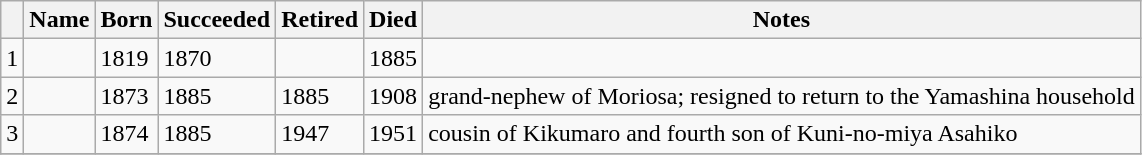<table class=wikitable>
<tr>
<th></th>
<th>Name</th>
<th>Born</th>
<th>Succeeded</th>
<th>Retired</th>
<th>Died</th>
<th>Notes</th>
</tr>
<tr>
<td>1</td>
<td></td>
<td>1819</td>
<td>1870</td>
<td></td>
<td>1885</td>
<td></td>
</tr>
<tr>
<td>2</td>
<td></td>
<td>1873</td>
<td>1885</td>
<td>1885</td>
<td>1908</td>
<td>grand-nephew of Moriosa; resigned to return to the Yamashina household</td>
</tr>
<tr>
<td>3</td>
<td></td>
<td>1874</td>
<td>1885</td>
<td>1947</td>
<td>1951</td>
<td>cousin of Kikumaro and fourth son of Kuni-no-miya Asahiko</td>
</tr>
<tr>
</tr>
</table>
